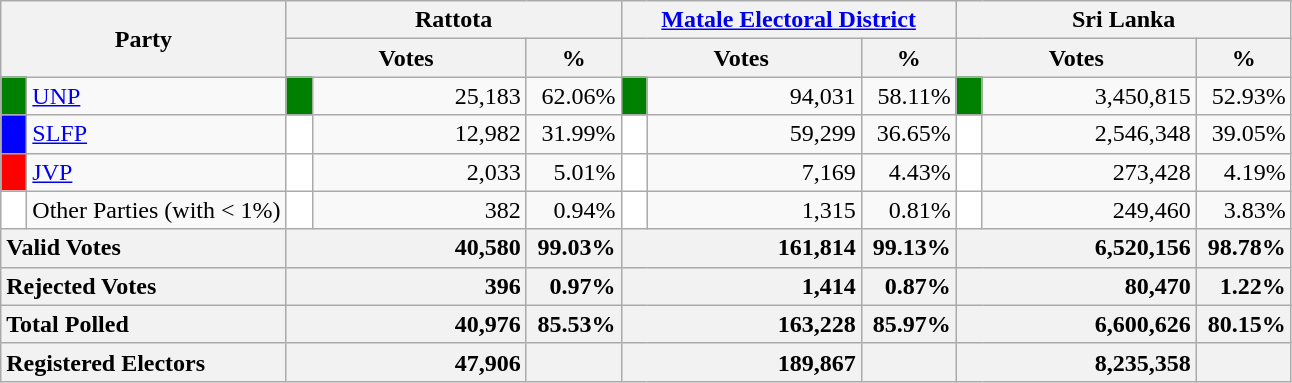<table class="wikitable">
<tr>
<th colspan="2" width="144px"rowspan="2">Party</th>
<th colspan="3" width="216px">Rattota</th>
<th colspan="3" width="216px"><a href='#'>Matale Electoral District</a></th>
<th colspan="3" width="216px">Sri Lanka</th>
</tr>
<tr>
<th colspan="2" width="144px">Votes</th>
<th>%</th>
<th colspan="2" width="144px">Votes</th>
<th>%</th>
<th colspan="2" width="144px">Votes</th>
<th>%</th>
</tr>
<tr>
<td style="background-color:green;" width="10px"></td>
<td style="text-align:left;"><a href='#'>UNP</a></td>
<td style="background-color:green;" width="10px"></td>
<td style="text-align:right;">25,183</td>
<td style="text-align:right;">62.06%</td>
<td style="background-color:green;" width="10px"></td>
<td style="text-align:right;">94,031</td>
<td style="text-align:right;">58.11%</td>
<td style="background-color:green;" width="10px"></td>
<td style="text-align:right;">3,450,815</td>
<td style="text-align:right;">52.93%</td>
</tr>
<tr>
<td style="background-color:blue;" width="10px"></td>
<td style="text-align:left;"><a href='#'>SLFP</a></td>
<td style="background-color:white;" width="10px"></td>
<td style="text-align:right;">12,982</td>
<td style="text-align:right;">31.99%</td>
<td style="background-color:white;" width="10px"></td>
<td style="text-align:right;">59,299</td>
<td style="text-align:right;">36.65%</td>
<td style="background-color:white;" width="10px"></td>
<td style="text-align:right;">2,546,348</td>
<td style="text-align:right;">39.05%</td>
</tr>
<tr>
<td style="background-color:red;" width="10px"></td>
<td style="text-align:left;"><a href='#'>JVP</a></td>
<td style="background-color:white;" width="10px"></td>
<td style="text-align:right;">2,033</td>
<td style="text-align:right;">5.01%</td>
<td style="background-color:white;" width="10px"></td>
<td style="text-align:right;">7,169</td>
<td style="text-align:right;">4.43%</td>
<td style="background-color:white;" width="10px"></td>
<td style="text-align:right;">273,428</td>
<td style="text-align:right;">4.19%</td>
</tr>
<tr>
<td style="background-color:white;" width="10px"></td>
<td style="text-align:left;">Other Parties (with < 1%)</td>
<td style="background-color:white;" width="10px"></td>
<td style="text-align:right;">382</td>
<td style="text-align:right;">0.94%</td>
<td style="background-color:white;" width="10px"></td>
<td style="text-align:right;">1,315</td>
<td style="text-align:right;">0.81%</td>
<td style="background-color:white;" width="10px"></td>
<td style="text-align:right;">249,460</td>
<td style="text-align:right;">3.83%</td>
</tr>
<tr>
<th colspan="2" width="144px"style="text-align:left;">Valid Votes</th>
<th style="text-align:right;"colspan="2" width="144px">40,580</th>
<th style="text-align:right;">99.03%</th>
<th style="text-align:right;"colspan="2" width="144px">161,814</th>
<th style="text-align:right;">99.13%</th>
<th style="text-align:right;"colspan="2" width="144px">6,520,156</th>
<th style="text-align:right;">98.78%</th>
</tr>
<tr>
<th colspan="2" width="144px"style="text-align:left;">Rejected Votes</th>
<th style="text-align:right;"colspan="2" width="144px">396</th>
<th style="text-align:right;">0.97%</th>
<th style="text-align:right;"colspan="2" width="144px">1,414</th>
<th style="text-align:right;">0.87%</th>
<th style="text-align:right;"colspan="2" width="144px">80,470</th>
<th style="text-align:right;">1.22%</th>
</tr>
<tr>
<th colspan="2" width="144px"style="text-align:left;">Total Polled</th>
<th style="text-align:right;"colspan="2" width="144px">40,976</th>
<th style="text-align:right;">85.53%</th>
<th style="text-align:right;"colspan="2" width="144px">163,228</th>
<th style="text-align:right;">85.97%</th>
<th style="text-align:right;"colspan="2" width="144px">6,600,626</th>
<th style="text-align:right;">80.15%</th>
</tr>
<tr>
<th colspan="2" width="144px"style="text-align:left;">Registered Electors</th>
<th style="text-align:right;"colspan="2" width="144px">47,906</th>
<th></th>
<th style="text-align:right;"colspan="2" width="144px">189,867</th>
<th></th>
<th style="text-align:right;"colspan="2" width="144px">8,235,358</th>
<th></th>
</tr>
</table>
